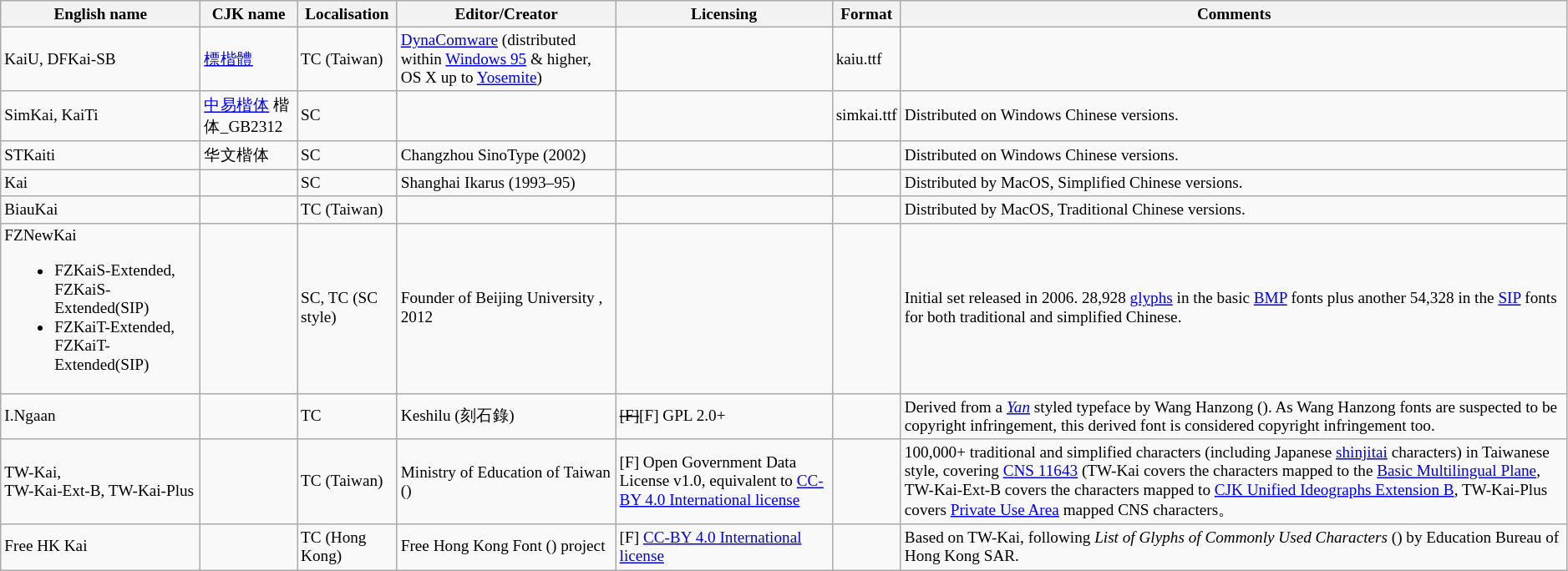<table class="wikitable sortable" style="font-size: 0.8em;">
<tr>
<th>English name</th>
<th>CJK name</th>
<th>Localisation</th>
<th>Editor/Creator</th>
<th>Licensing</th>
<th>Format</th>
<th>Comments</th>
</tr>
<tr>
<td>KaiU, DFKai-SB</td>
<td><a href='#'>標楷體</a></td>
<td>TC (Taiwan)</td>
<td><a href='#'>DynaComware</a> (distributed within <a href='#'>Windows 95</a> & higher, OS X up to <a href='#'>Yosemite</a>)</td>
<td></td>
<td>kaiu.ttf</td>
<td></td>
</tr>
<tr>
<td>SimKai, KaiTi</td>
<td><a href='#'>中易楷体</a> 楷体_GB2312</td>
<td>SC</td>
<td></td>
<td></td>
<td>simkai.ttf</td>
<td>Distributed on Windows Chinese versions.</td>
</tr>
<tr>
<td>STKaiti</td>
<td>华文楷体</td>
<td>SC</td>
<td>Changzhou SinoType (2002)</td>
<td></td>
<td></td>
<td>Distributed on Windows Chinese versions.</td>
</tr>
<tr>
<td>Kai</td>
<td></td>
<td>SC</td>
<td>Shanghai Ikarus (1993–95)</td>
<td></td>
<td></td>
<td>Distributed by MacOS, Simplified Chinese versions.</td>
</tr>
<tr>
<td>BiauKai</td>
<td></td>
<td>TC (Taiwan)</td>
<td></td>
<td></td>
<td></td>
<td>Distributed by MacOS, Traditional Chinese versions.</td>
</tr>
<tr>
<td>FZNewKai<br><ul><li>FZKaiS-Extended, FZKaiS-Extended(SIP)</li><li>FZKaiT-Extended, FZKaiT-Extended(SIP)</li></ul></td>
<td></td>
<td>SC, TC (SC style)</td>
<td>Founder of Beijing University , 2012</td>
<td></td>
<td></td>
<td>Initial set released in 2006. 28,928 <a href='#'>glyphs</a> in the basic <a href='#'>BMP</a> fonts plus another 54,328 in the <a href='#'>SIP</a> fonts for both traditional and simplified Chinese.</td>
</tr>
<tr>
<td>I.Ngaan</td>
<td></td>
<td>TC</td>
<td>Keshilu (刻石錄)</td>
<td><span><s>[F]</s></span><span>[F]</span> GPL 2.0+</td>
<td></td>
<td>Derived from a <em><a href='#'>Yan</a></em> styled typeface by Wang Hanzong (). As Wang Hanzong fonts are suspected to be copyright infringement, this derived font is considered copyright infringement too.</td>
</tr>
<tr>
<td>TW-Kai,<br>TW-Kai-Ext-B,
TW-Kai-Plus</td>
<td></td>
<td>TC (Taiwan)</td>
<td>Ministry of Education of Taiwan ()</td>
<td><span>[F]</span> Open Government Data License v1.0, equivalent to <a href='#'>CC-BY 4.0 International license</a></td>
<td></td>
<td>100,000+ traditional and simplified characters (including Japanese <a href='#'>shinjitai</a> characters) in Taiwanese style, covering <a href='#'>CNS 11643</a> (TW-Kai covers the characters mapped to the <a href='#'>Basic Multilingual Plane</a>, TW-Kai-Ext-B covers the characters mapped to <a href='#'>CJK Unified Ideographs Extension B</a>, TW-Kai-Plus covers <a href='#'>Private Use Area</a> mapped CNS characters。</td>
</tr>
<tr>
<td>Free HK Kai</td>
<td></td>
<td>TC (Hong Kong)</td>
<td>Free Hong Kong Font () project</td>
<td><span>[F]</span> <a href='#'>CC-BY 4.0 International license</a></td>
<td></td>
<td>Based on TW-Kai, following <em>List of Glyphs of Commonly Used Characters</em> () by Education Bureau of Hong Kong SAR.</td>
</tr>
</table>
